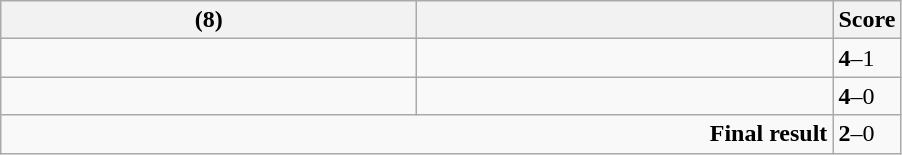<table class="wikitable">
<tr>
<th width=270><strong></strong> (8)</th>
<th width=270></th>
<th>Score</th>
</tr>
<tr>
<td></td>
<td></td>
<td><strong>4</strong>–1</td>
</tr>
<tr>
<td></td>
<td></td>
<td><strong>4</strong>–0</td>
</tr>
<tr>
<td colspan="2" align="right"><strong>Final result</strong></td>
<td><strong>2</strong>–0</td>
</tr>
</table>
